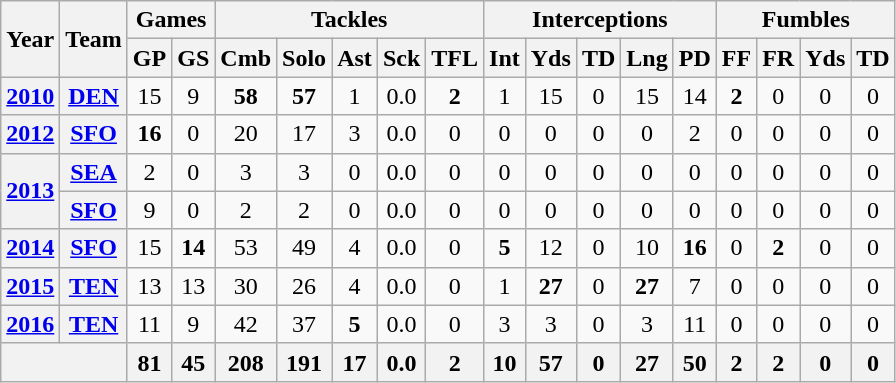<table class="wikitable" style="text-align:center">
<tr>
<th rowspan="2">Year</th>
<th rowspan="2">Team</th>
<th colspan="2">Games</th>
<th colspan="5">Tackles</th>
<th colspan="5">Interceptions</th>
<th colspan="4">Fumbles</th>
</tr>
<tr>
<th>GP</th>
<th>GS</th>
<th>Cmb</th>
<th>Solo</th>
<th>Ast</th>
<th>Sck</th>
<th>TFL</th>
<th>Int</th>
<th>Yds</th>
<th>TD</th>
<th>Lng</th>
<th>PD</th>
<th>FF</th>
<th>FR</th>
<th>Yds</th>
<th>TD</th>
</tr>
<tr>
<th><a href='#'>2010</a></th>
<th><a href='#'>DEN</a></th>
<td>15</td>
<td>9</td>
<td><strong>58</strong></td>
<td><strong>57</strong></td>
<td>1</td>
<td>0.0</td>
<td><strong>2</strong></td>
<td>1</td>
<td>15</td>
<td>0</td>
<td>15</td>
<td>14</td>
<td><strong>2</strong></td>
<td>0</td>
<td>0</td>
<td>0</td>
</tr>
<tr>
<th><a href='#'>2012</a></th>
<th><a href='#'>SFO</a></th>
<td><strong>16</strong></td>
<td>0</td>
<td>20</td>
<td>17</td>
<td>3</td>
<td>0.0</td>
<td>0</td>
<td>0</td>
<td>0</td>
<td>0</td>
<td>0</td>
<td>2</td>
<td>0</td>
<td>0</td>
<td>0</td>
<td>0</td>
</tr>
<tr>
<th rowspan="2"><a href='#'>2013</a></th>
<th><a href='#'>SEA</a></th>
<td>2</td>
<td>0</td>
<td>3</td>
<td>3</td>
<td>0</td>
<td>0.0</td>
<td>0</td>
<td>0</td>
<td>0</td>
<td>0</td>
<td>0</td>
<td>0</td>
<td>0</td>
<td>0</td>
<td>0</td>
<td>0</td>
</tr>
<tr>
<th><a href='#'>SFO</a></th>
<td>9</td>
<td>0</td>
<td>2</td>
<td>2</td>
<td>0</td>
<td>0.0</td>
<td>0</td>
<td>0</td>
<td>0</td>
<td>0</td>
<td>0</td>
<td>0</td>
<td>0</td>
<td>0</td>
<td>0</td>
<td>0</td>
</tr>
<tr>
<th><a href='#'>2014</a></th>
<th><a href='#'>SFO</a></th>
<td>15</td>
<td><strong>14</strong></td>
<td>53</td>
<td>49</td>
<td>4</td>
<td>0.0</td>
<td>0</td>
<td><strong>5</strong></td>
<td>12</td>
<td>0</td>
<td>10</td>
<td><strong>16</strong></td>
<td>0</td>
<td><strong>2</strong></td>
<td>0</td>
<td>0</td>
</tr>
<tr>
<th><a href='#'>2015</a></th>
<th><a href='#'>TEN</a></th>
<td>13</td>
<td>13</td>
<td>30</td>
<td>26</td>
<td>4</td>
<td>0.0</td>
<td>0</td>
<td>1</td>
<td><strong>27</strong></td>
<td>0</td>
<td><strong>27</strong></td>
<td>7</td>
<td>0</td>
<td>0</td>
<td>0</td>
<td>0</td>
</tr>
<tr>
<th><a href='#'>2016</a></th>
<th><a href='#'>TEN</a></th>
<td>11</td>
<td>9</td>
<td>42</td>
<td>37</td>
<td><strong>5</strong></td>
<td>0.0</td>
<td>0</td>
<td>3</td>
<td>3</td>
<td>0</td>
<td>3</td>
<td>11</td>
<td>0</td>
<td>0</td>
<td>0</td>
<td>0</td>
</tr>
<tr>
<th colspan="2"></th>
<th>81</th>
<th>45</th>
<th>208</th>
<th>191</th>
<th>17</th>
<th>0.0</th>
<th>2</th>
<th>10</th>
<th>57</th>
<th>0</th>
<th>27</th>
<th>50</th>
<th>2</th>
<th>2</th>
<th>0</th>
<th>0</th>
</tr>
</table>
